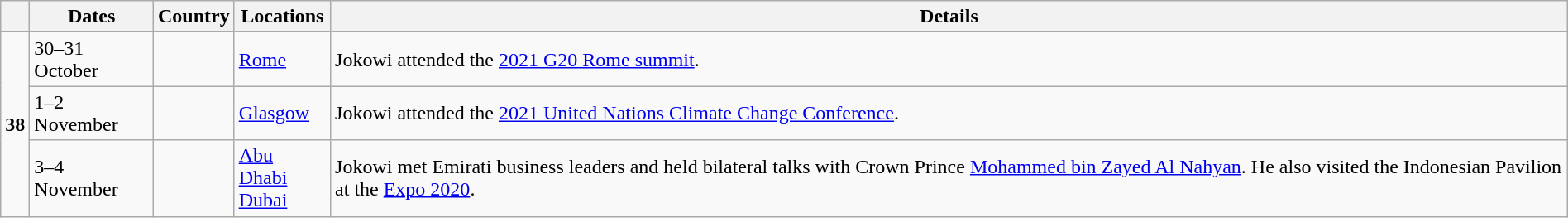<table class="wikitable sortable" border="1" style="margin: 1em auto 1em auto">
<tr>
<th></th>
<th>Dates</th>
<th>Country</th>
<th>Locations</th>
<th>Details</th>
</tr>
<tr>
<td rowspan=3><strong>38</strong></td>
<td>30–31 October</td>
<td></td>
<td><a href='#'>Rome</a></td>
<td>Jokowi attended the <a href='#'>2021 G20 Rome summit</a>.</td>
</tr>
<tr>
<td>1–2 November</td>
<td></td>
<td><a href='#'>Glasgow</a></td>
<td>Jokowi attended the <a href='#'>2021 United Nations Climate Change Conference</a>.</td>
</tr>
<tr>
<td>3–4 November</td>
<td></td>
<td><a href='#'>Abu Dhabi</a><br><a href='#'>Dubai</a></td>
<td>Jokowi met Emirati business leaders and held bilateral talks with Crown Prince <a href='#'>Mohammed bin Zayed Al Nahyan</a>. He also visited the Indonesian Pavilion at the <a href='#'>Expo 2020</a>.</td>
</tr>
</table>
